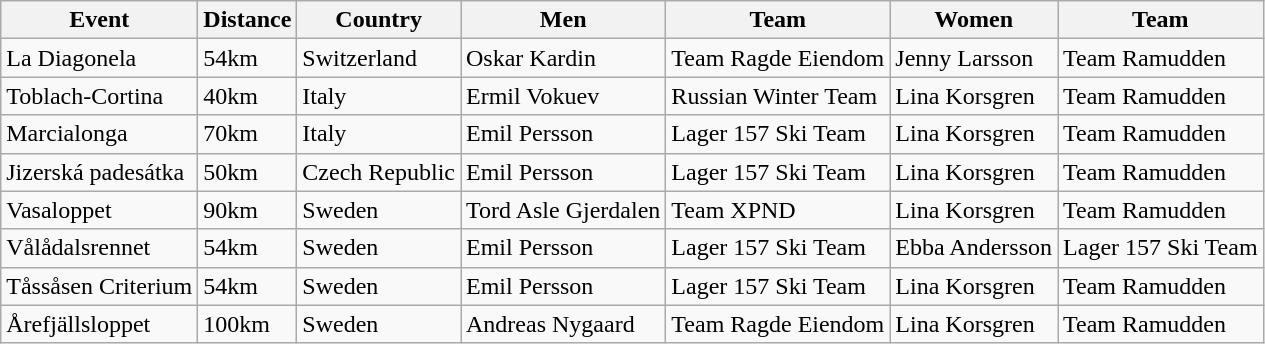<table class="wikitable">
<tr>
<th>Event</th>
<th>Distance</th>
<th>Country</th>
<th>Men</th>
<th>Team</th>
<th>Women</th>
<th>Team</th>
</tr>
<tr>
<td>La Diagonela</td>
<td>54km</td>
<td> Switzerland</td>
<td> Oskar Kardin</td>
<td>Team Ragde Eiendom</td>
<td> Jenny Larsson</td>
<td>Team Ramudden</td>
</tr>
<tr>
<td>Toblach-Cortina</td>
<td>40km</td>
<td> Italy</td>
<td> Ermil Vokuev</td>
<td>Russian Winter Team</td>
<td> Lina Korsgren</td>
<td>Team Ramudden</td>
</tr>
<tr>
<td>Marcialonga</td>
<td>70km</td>
<td> Italy</td>
<td> Emil Persson</td>
<td>Lager 157 Ski Team</td>
<td> Lina Korsgren</td>
<td>Team Ramudden</td>
</tr>
<tr>
<td>Jizerská padesátka</td>
<td>50km</td>
<td> Czech Republic</td>
<td> Emil Persson</td>
<td>Lager 157 Ski Team</td>
<td> Lina Korsgren</td>
<td>Team Ramudden</td>
</tr>
<tr>
<td>Vasaloppet</td>
<td>90km</td>
<td> Sweden</td>
<td> Tord Asle Gjerdalen</td>
<td>Team XPND</td>
<td> Lina Korsgren</td>
<td>Team Ramudden</td>
</tr>
<tr>
<td>Vålådalsrennet</td>
<td>54km</td>
<td> Sweden</td>
<td> Emil Persson</td>
<td>Lager 157 Ski Team</td>
<td> Ebba Andersson</td>
<td>Lager 157 Ski Team</td>
</tr>
<tr>
<td>Tåssåsen Criterium</td>
<td>54km</td>
<td> Sweden</td>
<td> Emil Persson</td>
<td>Lager 157 Ski Team</td>
<td> Lina Korsgren</td>
<td>Team Ramudden</td>
</tr>
<tr>
<td>Årefjällsloppet</td>
<td>100km</td>
<td> Sweden</td>
<td> Andreas Nygaard</td>
<td>Team Ragde Eiendom</td>
<td> Lina Korsgren</td>
<td>Team Ramudden</td>
</tr>
</table>
